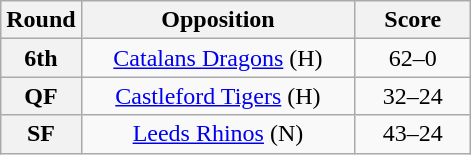<table class="wikitable plainrowheaders" style="text-align:center;margin:0">
<tr>
<th scope="col" style="width:25px">Round</th>
<th scope="col" style="width:175px">Opposition</th>
<th scope="col" style="width:70px">Score</th>
</tr>
<tr>
<th scope=row style="text-align:center">6th</th>
<td> <a href='#'>Catalans Dragons</a> (H)</td>
<td>62–0</td>
</tr>
<tr>
<th scope=row style="text-align:center">QF</th>
<td> <a href='#'>Castleford Tigers</a> (H)</td>
<td>32–24</td>
</tr>
<tr>
<th scope=row style="text-align:center">SF</th>
<td> <a href='#'>Leeds Rhinos</a> (N)</td>
<td>43–24</td>
</tr>
</table>
